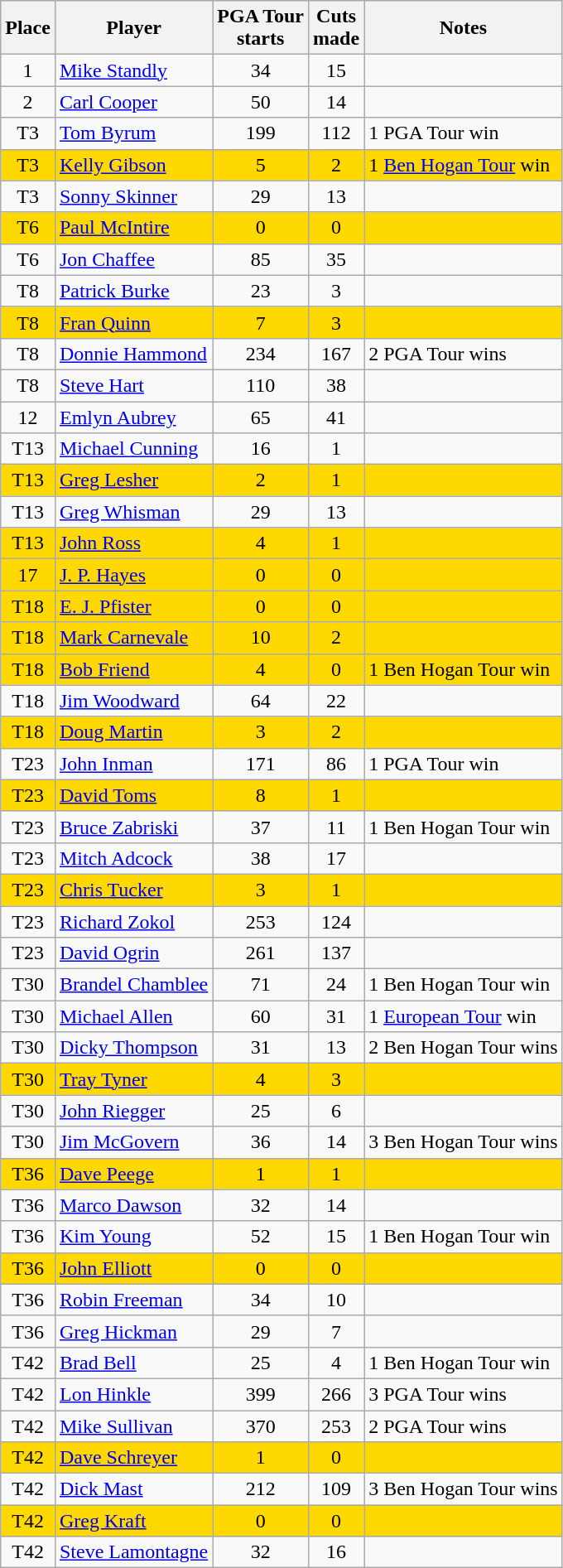<table class="wikitable sortable" style="text-align:center">
<tr>
<th>Place</th>
<th>Player</th>
<th>PGA Tour<br>starts</th>
<th>Cuts<br>made</th>
<th>Notes</th>
</tr>
<tr>
<td>1</td>
<td align=left> <a href='#'>Mike Standly</a></td>
<td>34</td>
<td>15</td>
<td align=left></td>
</tr>
<tr>
<td>2</td>
<td align=left> <a href='#'>Carl Cooper</a></td>
<td>50</td>
<td>14</td>
<td align=left></td>
</tr>
<tr>
<td>T3</td>
<td align=left> <a href='#'>Tom Byrum</a></td>
<td>199</td>
<td>112</td>
<td align=left>1 PGA Tour win</td>
</tr>
<tr style="background:#FFD800;">
<td>T3</td>
<td align=left> <a href='#'>Kelly Gibson</a></td>
<td>5</td>
<td>2</td>
<td align=left>1 <a href='#'>Ben Hogan Tour</a> win</td>
</tr>
<tr>
<td>T3</td>
<td align=left> <a href='#'>Sonny Skinner</a></td>
<td>29</td>
<td>13</td>
<td align=left></td>
</tr>
<tr style="background:#FFD800;">
<td>T6</td>
<td align=left> <a href='#'>Paul McIntire</a></td>
<td>0</td>
<td>0</td>
<td align=left></td>
</tr>
<tr>
<td>T6</td>
<td align=left> <a href='#'>Jon Chaffee</a></td>
<td>85</td>
<td>35</td>
<td align=left></td>
</tr>
<tr>
<td>T8</td>
<td align=left> <a href='#'>Patrick Burke</a></td>
<td>23</td>
<td>3</td>
<td align=left></td>
</tr>
<tr style="background:#FFD800;">
<td>T8</td>
<td align=left> <a href='#'>Fran Quinn</a></td>
<td>7</td>
<td>3</td>
<td align=left></td>
</tr>
<tr>
<td>T8</td>
<td align=left> <a href='#'>Donnie Hammond</a></td>
<td>234</td>
<td>167</td>
<td align=left>2 PGA Tour wins</td>
</tr>
<tr>
<td>T8</td>
<td align=left> <a href='#'>Steve Hart</a></td>
<td>110</td>
<td>38</td>
<td align=left></td>
</tr>
<tr>
<td>12</td>
<td align=left> <a href='#'>Emlyn Aubrey</a></td>
<td>65</td>
<td>41</td>
<td align=left></td>
</tr>
<tr>
<td>T13</td>
<td align=left> <a href='#'>Michael Cunning</a></td>
<td>16</td>
<td>1</td>
<td align=left></td>
</tr>
<tr style="background:#FFD800;">
<td>T13</td>
<td align=left> <a href='#'>Greg Lesher</a></td>
<td>2</td>
<td>1</td>
<td align=left></td>
</tr>
<tr>
<td>T13</td>
<td align=left> <a href='#'>Greg Whisman</a></td>
<td>29</td>
<td>13</td>
<td align=left></td>
</tr>
<tr style="background:#FFD800;">
<td>T13</td>
<td align=left> <a href='#'>John Ross</a></td>
<td>4</td>
<td>1</td>
<td align=left></td>
</tr>
<tr style="background:#FFD800;">
<td>17</td>
<td align=left> <a href='#'>J. P. Hayes</a></td>
<td>0</td>
<td>0</td>
<td align=left></td>
</tr>
<tr style="background:#FFD800;">
<td>T18</td>
<td align=left> <a href='#'>E. J. Pfister</a></td>
<td>0</td>
<td>0</td>
<td align=left></td>
</tr>
<tr style="background:#FFD800;">
<td>T18</td>
<td align=left> <a href='#'>Mark Carnevale</a></td>
<td>10</td>
<td>2</td>
<td align=left></td>
</tr>
<tr style="background:#FFD800;">
<td>T18</td>
<td align=left> <a href='#'>Bob Friend</a></td>
<td>4</td>
<td>0</td>
<td align=left>1 Ben Hogan Tour win</td>
</tr>
<tr>
<td>T18</td>
<td align=left> <a href='#'>Jim Woodward</a></td>
<td>64</td>
<td>22</td>
<td align=left></td>
</tr>
<tr style="background:#FFD800;">
<td>T18</td>
<td align=left> <a href='#'>Doug Martin</a></td>
<td>3</td>
<td>2</td>
<td align=left></td>
</tr>
<tr>
<td>T23</td>
<td align=left> <a href='#'>John Inman</a></td>
<td>171</td>
<td>86</td>
<td align=left>1 PGA Tour win</td>
</tr>
<tr style="background:#FFD800;">
<td>T23</td>
<td align=left> <a href='#'>David Toms</a></td>
<td>8</td>
<td>1</td>
<td align=left></td>
</tr>
<tr>
<td>T23</td>
<td align=left> <a href='#'>Bruce Zabriski</a></td>
<td>37</td>
<td>11</td>
<td align=left>1 Ben Hogan Tour win</td>
</tr>
<tr>
<td>T23</td>
<td align=left> <a href='#'>Mitch Adcock</a></td>
<td>38</td>
<td>17</td>
<td align=left></td>
</tr>
<tr style="background:#FFD800;">
<td>T23</td>
<td align=left> <a href='#'>Chris Tucker</a></td>
<td>3</td>
<td>1</td>
<td align=left></td>
</tr>
<tr>
<td>T23</td>
<td align=left> <a href='#'>Richard Zokol</a></td>
<td>253</td>
<td>124</td>
<td align=left></td>
</tr>
<tr>
<td>T23</td>
<td align=left> <a href='#'>David Ogrin</a></td>
<td>261</td>
<td>137</td>
<td align=left></td>
</tr>
<tr>
<td>T30</td>
<td align=left> <a href='#'>Brandel Chamblee</a></td>
<td>71</td>
<td>24</td>
<td align=left>1 Ben Hogan Tour win</td>
</tr>
<tr>
<td>T30</td>
<td align=left> <a href='#'>Michael Allen</a></td>
<td>60</td>
<td>31</td>
<td align=left>1 <a href='#'>European Tour</a> win</td>
</tr>
<tr>
<td>T30</td>
<td align=left> <a href='#'>Dicky Thompson</a></td>
<td>31</td>
<td>13</td>
<td align=left>2 Ben Hogan Tour wins</td>
</tr>
<tr style="background:#FFD800;">
<td>T30</td>
<td align=left> <a href='#'>Tray Tyner</a></td>
<td>4</td>
<td>3</td>
<td align=left></td>
</tr>
<tr>
<td>T30</td>
<td align=left> <a href='#'>John Riegger</a></td>
<td>25</td>
<td>6</td>
<td align=left></td>
</tr>
<tr>
<td>T30</td>
<td align=left> <a href='#'>Jim McGovern</a></td>
<td>36</td>
<td>14</td>
<td align=left>3 Ben Hogan Tour wins</td>
</tr>
<tr style="background:#FFD800;">
<td>T36</td>
<td align=left> <a href='#'>Dave Peege</a></td>
<td>1</td>
<td>1</td>
<td align=left></td>
</tr>
<tr>
<td>T36</td>
<td align=left> <a href='#'>Marco Dawson</a></td>
<td>32</td>
<td>14</td>
<td align=left></td>
</tr>
<tr>
<td>T36</td>
<td align=left> <a href='#'>Kim Young</a></td>
<td>52</td>
<td>15</td>
<td align=left>1 Ben Hogan Tour win</td>
</tr>
<tr style="background:#FFD800;">
<td>T36</td>
<td align=left> <a href='#'>John Elliott</a></td>
<td>0</td>
<td>0</td>
<td align=left></td>
</tr>
<tr>
<td>T36</td>
<td align=left> <a href='#'>Robin Freeman</a></td>
<td>34</td>
<td>10</td>
<td align=left></td>
</tr>
<tr>
<td>T36</td>
<td align=left> <a href='#'>Greg Hickman</a></td>
<td>29</td>
<td>7</td>
<td align=left></td>
</tr>
<tr>
<td>T42</td>
<td align=left> <a href='#'>Brad Bell</a></td>
<td>25</td>
<td>4</td>
<td align=left>1 Ben Hogan Tour win</td>
</tr>
<tr>
<td>T42</td>
<td align=left> <a href='#'>Lon Hinkle</a></td>
<td>399</td>
<td>266</td>
<td align=left>3 PGA Tour wins</td>
</tr>
<tr>
<td>T42</td>
<td align=left> <a href='#'>Mike Sullivan</a></td>
<td>370</td>
<td>253</td>
<td align=left>2 PGA Tour wins</td>
</tr>
<tr style="background:#FFD800;">
<td>T42</td>
<td align=left> <a href='#'>Dave Schreyer</a></td>
<td>1</td>
<td>0</td>
<td align=left></td>
</tr>
<tr>
<td>T42</td>
<td align=left> <a href='#'>Dick Mast</a></td>
<td>212</td>
<td>109</td>
<td align=left>3 Ben Hogan Tour wins</td>
</tr>
<tr style="background:#FFD800;">
<td>T42</td>
<td align=left> <a href='#'>Greg Kraft</a></td>
<td>0</td>
<td>0</td>
<td align=left></td>
</tr>
<tr>
<td>T42</td>
<td align=left> <a href='#'>Steve Lamontagne</a></td>
<td>32</td>
<td>16</td>
<td align=left></td>
</tr>
</table>
